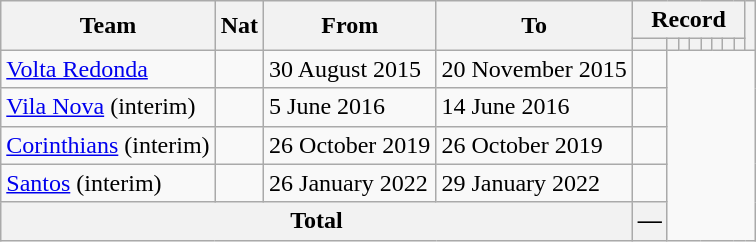<table class="wikitable" style="text-align: center">
<tr>
<th rowspan="2">Team</th>
<th rowspan="2">Nat</th>
<th rowspan="2">From</th>
<th rowspan="2">To</th>
<th colspan="8">Record</th>
<th rowspan=2></th>
</tr>
<tr>
<th></th>
<th></th>
<th></th>
<th></th>
<th></th>
<th></th>
<th></th>
<th></th>
</tr>
<tr>
<td align=left><a href='#'>Volta Redonda</a></td>
<td></td>
<td align=left>30 August 2015</td>
<td align=left>20 November 2015<br></td>
<td></td>
</tr>
<tr>
<td align=left><a href='#'>Vila Nova</a> (interim)</td>
<td></td>
<td align=left>5 June 2016</td>
<td align=left>14 June 2016<br></td>
<td></td>
</tr>
<tr>
<td align=left><a href='#'>Corinthians</a> (interim)</td>
<td></td>
<td align=left>26 October 2019</td>
<td align=left>26 October 2019<br></td>
<td></td>
</tr>
<tr>
<td align=left><a href='#'>Santos</a> (interim)</td>
<td></td>
<td align=left>26 January 2022</td>
<td align=left>29 January 2022<br></td>
<td></td>
</tr>
<tr>
<th colspan="4">Total<br></th>
<th>—</th>
</tr>
</table>
